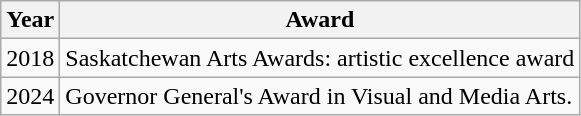<table class="wikitable">
<tr>
<th>Year</th>
<th>Award</th>
</tr>
<tr>
<td>2018</td>
<td>Saskatchewan Arts Awards: artistic excellence award</td>
</tr>
<tr>
<td>2024</td>
<td>Governor General's Award in Visual and Media Arts.</td>
</tr>
</table>
